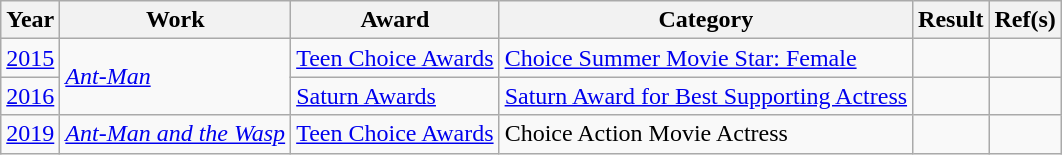<table class="wikitable">
<tr>
<th>Year</th>
<th>Work</th>
<th>Award</th>
<th>Category</th>
<th>Result</th>
<th>Ref(s)</th>
</tr>
<tr>
<td><a href='#'>2015</a></td>
<td rowspan="2"><em><a href='#'>Ant-Man</a></em></td>
<td><a href='#'>Teen Choice Awards</a></td>
<td><a href='#'>Choice Summer Movie Star: Female</a></td>
<td></td>
<td align="center"></td>
</tr>
<tr>
<td><a href='#'>2016</a></td>
<td><a href='#'>Saturn Awards</a></td>
<td><a href='#'>Saturn Award for Best Supporting Actress</a></td>
<td></td>
<td align="center"></td>
</tr>
<tr>
<td><a href='#'>2019</a></td>
<td><em><a href='#'>Ant-Man and the Wasp</a></em></td>
<td><a href='#'>Teen Choice Awards</a></td>
<td>Choice Action Movie Actress</td>
<td></td>
<td align="center"></td>
</tr>
</table>
